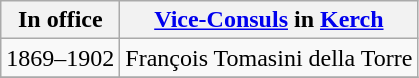<table class="wikitable">
<tr>
<th>In office</th>
<th><a href='#'>Vice-Consuls</a> in <a href='#'>Kerch</a></th>
</tr>
<tr>
<td>1869–1902</td>
<td>François Tomasini della Torre</td>
</tr>
<tr>
</tr>
</table>
